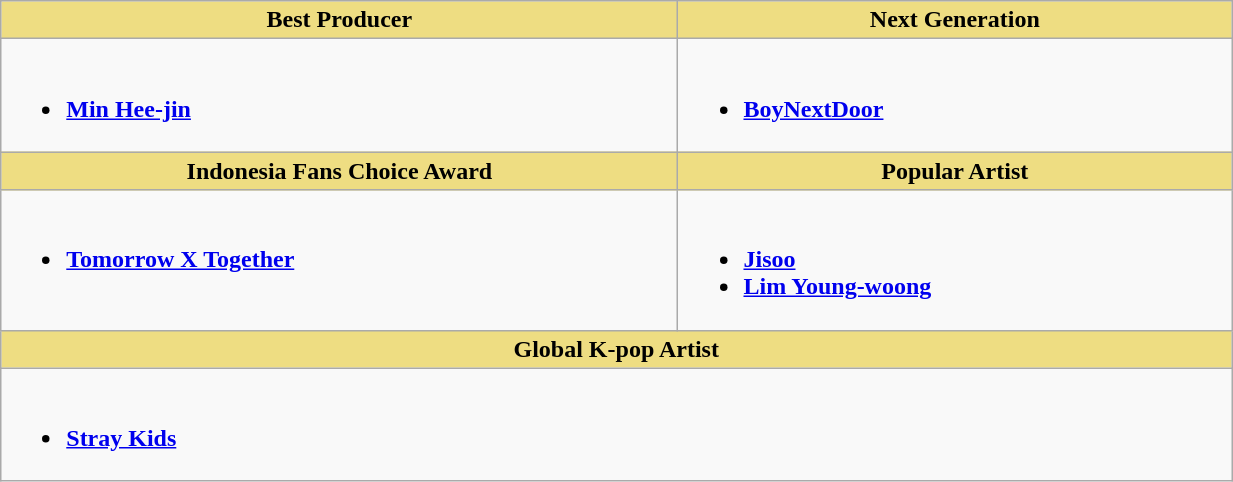<table class="wikitable" style="width:65%">
<tr>
<th scope="col" style="background:#EEDD82">Best Producer</th>
<th scope="col" style="background:#EEDD82">Next Generation</th>
</tr>
<tr>
<td style="vertical-align:top"><br><ul><li><strong><a href='#'>Min Hee-jin</a></strong></li></ul></td>
<td style="vertical-align:top"><br><ul><li><strong><a href='#'>BoyNextDoor</a></strong></li></ul></td>
</tr>
<tr>
<th scope="col" style="background:#EEDD82">Indonesia Fans Choice Award</th>
<th scope="col" style="background:#EEDD82">Popular Artist</th>
</tr>
<tr>
<td style="vertical-align:top"><br><ul><li><strong><a href='#'>Tomorrow X Together</a></strong></li></ul></td>
<td style="vertical-align:top"><br><ul><li><strong><a href='#'>Jisoo</a></strong></li><li><strong><a href='#'>Lim Young-woong</a></strong></li></ul></td>
</tr>
<tr>
<th scope="col" colspan="2" style="background:#EEDD82">Global K-pop Artist</th>
</tr>
<tr>
<td colspan="2" style="vertical-align:top"><br><ul><li><strong><a href='#'>Stray Kids</a></strong></li></ul></td>
</tr>
</table>
